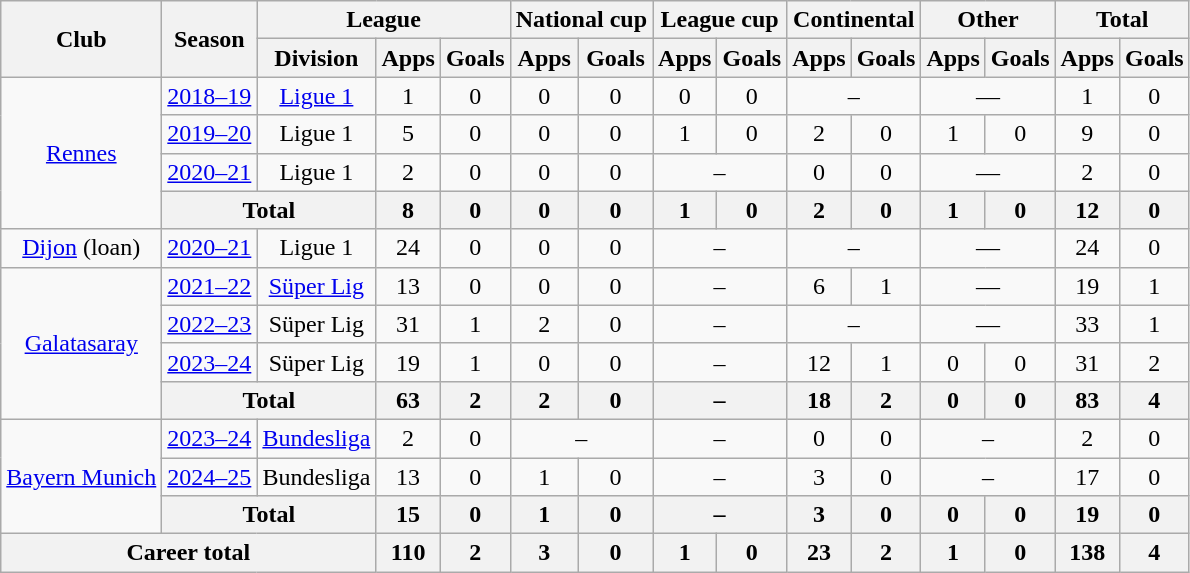<table class="wikitable" style="text-align: center;">
<tr>
<th rowspan="2">Club</th>
<th rowspan="2">Season</th>
<th colspan="3">League</th>
<th colspan="2">National cup</th>
<th colspan="2">League cup</th>
<th colspan="2">Continental</th>
<th colspan="2">Other</th>
<th colspan="2">Total</th>
</tr>
<tr>
<th>Division</th>
<th>Apps</th>
<th>Goals</th>
<th>Apps</th>
<th>Goals</th>
<th>Apps</th>
<th>Goals</th>
<th>Apps</th>
<th>Goals</th>
<th>Apps</th>
<th>Goals</th>
<th>Apps</th>
<th>Goals</th>
</tr>
<tr>
<td rowspan="4"><a href='#'>Rennes</a></td>
<td><a href='#'>2018–19</a></td>
<td><a href='#'>Ligue 1</a></td>
<td>1</td>
<td>0</td>
<td>0</td>
<td>0</td>
<td>0</td>
<td>0</td>
<td colspan="2">–</td>
<td colspan="2">—</td>
<td>1</td>
<td>0</td>
</tr>
<tr>
<td><a href='#'>2019–20</a></td>
<td>Ligue 1</td>
<td>5</td>
<td>0</td>
<td>0</td>
<td>0</td>
<td>1</td>
<td>0</td>
<td>2</td>
<td>0</td>
<td>1</td>
<td>0</td>
<td>9</td>
<td>0</td>
</tr>
<tr>
<td><a href='#'>2020–21</a></td>
<td>Ligue 1</td>
<td>2</td>
<td>0</td>
<td>0</td>
<td>0</td>
<td colspan="2">–</td>
<td>0</td>
<td>0</td>
<td colspan="2">—</td>
<td>2</td>
<td>0</td>
</tr>
<tr>
<th colspan="2">Total</th>
<th>8</th>
<th>0</th>
<th>0</th>
<th>0</th>
<th>1</th>
<th>0</th>
<th>2</th>
<th>0</th>
<th>1</th>
<th>0</th>
<th>12</th>
<th>0</th>
</tr>
<tr>
<td><a href='#'>Dijon</a> (loan)</td>
<td><a href='#'>2020–21</a></td>
<td>Ligue 1</td>
<td>24</td>
<td>0</td>
<td>0</td>
<td>0</td>
<td colspan="2">–</td>
<td colspan="2">–</td>
<td colspan="2">—</td>
<td>24</td>
<td>0</td>
</tr>
<tr>
<td rowspan="4"><a href='#'>Galatasaray</a></td>
<td><a href='#'>2021–22</a></td>
<td><a href='#'>Süper Lig</a></td>
<td>13</td>
<td>0</td>
<td>0</td>
<td>0</td>
<td colspan="2">–</td>
<td>6</td>
<td>1</td>
<td colspan="2">—</td>
<td>19</td>
<td>1</td>
</tr>
<tr>
<td><a href='#'>2022–23</a></td>
<td>Süper Lig</td>
<td>31</td>
<td>1</td>
<td>2</td>
<td>0</td>
<td colspan="2">–</td>
<td colspan="2">–</td>
<td colspan="2">—</td>
<td>33</td>
<td>1</td>
</tr>
<tr>
<td><a href='#'>2023–24</a></td>
<td>Süper Lig</td>
<td>19</td>
<td>1</td>
<td>0</td>
<td>0</td>
<td colspan="2">–</td>
<td>12</td>
<td>1</td>
<td>0</td>
<td>0</td>
<td>31</td>
<td>2</td>
</tr>
<tr>
<th colspan="2">Total</th>
<th>63</th>
<th>2</th>
<th>2</th>
<th>0</th>
<th colspan="2">–</th>
<th>18</th>
<th>2</th>
<th>0</th>
<th>0</th>
<th>83</th>
<th>4</th>
</tr>
<tr>
<td rowspan="3"><a href='#'>Bayern Munich</a></td>
<td><a href='#'>2023–24</a></td>
<td><a href='#'>Bundesliga</a></td>
<td>2</td>
<td>0</td>
<td colspan="2">–</td>
<td colspan="2">–</td>
<td>0</td>
<td>0</td>
<td colspan="2">–</td>
<td>2</td>
<td>0</td>
</tr>
<tr>
<td><a href='#'>2024–25</a></td>
<td>Bundesliga</td>
<td>13</td>
<td>0</td>
<td>1</td>
<td>0</td>
<td colspan="2">–</td>
<td>3</td>
<td>0</td>
<td colspan="2">–</td>
<td>17</td>
<td>0</td>
</tr>
<tr>
<th colspan="2">Total</th>
<th>15</th>
<th>0</th>
<th>1</th>
<th>0</th>
<th colspan="2">–</th>
<th>3</th>
<th>0</th>
<th>0</th>
<th>0</th>
<th>19</th>
<th>0</th>
</tr>
<tr>
<th colspan="3">Career total</th>
<th>110</th>
<th>2</th>
<th>3</th>
<th>0</th>
<th>1</th>
<th>0</th>
<th>23</th>
<th>2</th>
<th>1</th>
<th>0</th>
<th>138</th>
<th>4</th>
</tr>
</table>
